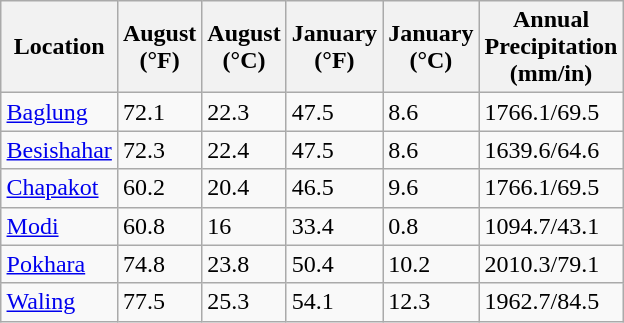<table class="wikitable sortable" style="margin:auto; margin:auto">
<tr>
<th>Location</th>
<th>August<br>(°F)</th>
<th>August<br>(°C)</th>
<th>January<br>(°F)</th>
<th>January<br>(°C)</th>
<th>Annual<br>Precipitation<br> (mm/in)</th>
</tr>
<tr>
<td><a href='#'>Baglung</a></td>
<td>72.1</td>
<td>22.3</td>
<td>47.5</td>
<td>8.6</td>
<td>1766.1/69.5</td>
</tr>
<tr>
<td><a href='#'>Besishahar</a></td>
<td>72.3</td>
<td>22.4</td>
<td>47.5</td>
<td>8.6</td>
<td>1639.6/64.6</td>
</tr>
<tr>
<td><a href='#'>Chapakot</a></td>
<td>60.2</td>
<td>20.4</td>
<td>46.5</td>
<td>9.6</td>
<td>1766.1/69.5</td>
</tr>
<tr>
<td><a href='#'>Modi</a></td>
<td>60.8</td>
<td>16</td>
<td>33.4</td>
<td>0.8</td>
<td>1094.7/43.1</td>
</tr>
<tr>
<td><a href='#'>Pokhara</a></td>
<td>74.8</td>
<td>23.8</td>
<td>50.4</td>
<td>10.2</td>
<td>2010.3/79.1</td>
</tr>
<tr>
<td><a href='#'>Waling</a></td>
<td>77.5</td>
<td>25.3</td>
<td>54.1</td>
<td>12.3</td>
<td>1962.7/84.5</td>
</tr>
</table>
